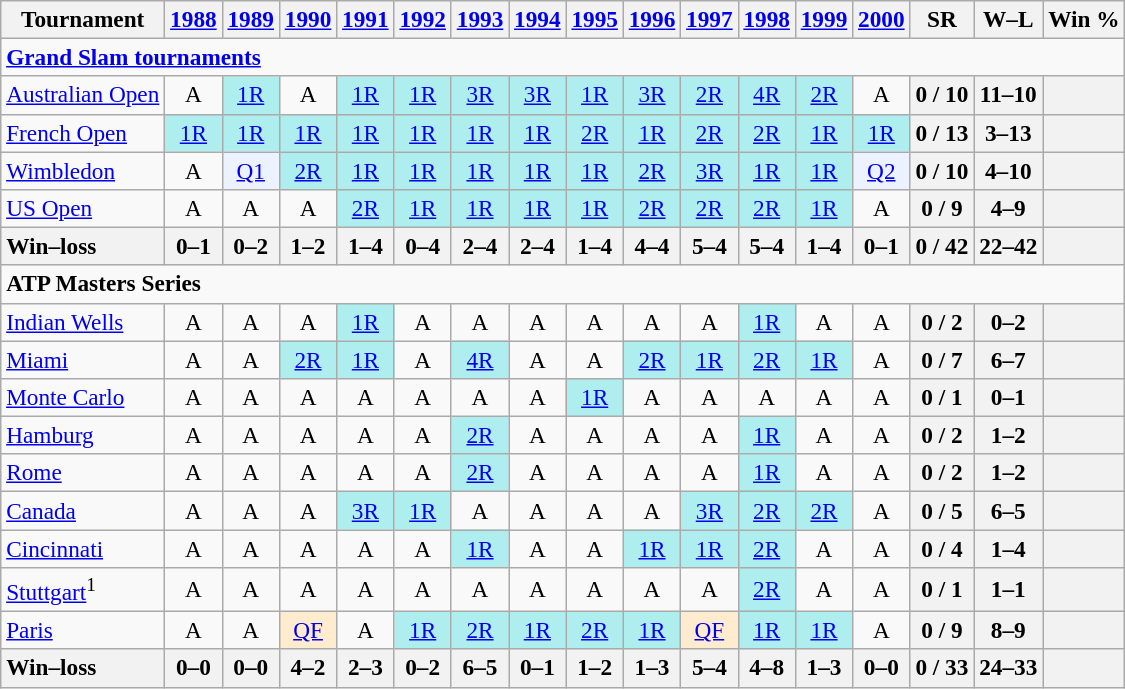<table class=wikitable style=text-align:center;font-size:97%>
<tr>
<th>Tournament</th>
<th><a href='#'>1988</a></th>
<th><a href='#'>1989</a></th>
<th><a href='#'>1990</a></th>
<th><a href='#'>1991</a></th>
<th><a href='#'>1992</a></th>
<th><a href='#'>1993</a></th>
<th><a href='#'>1994</a></th>
<th><a href='#'>1995</a></th>
<th><a href='#'>1996</a></th>
<th><a href='#'>1997</a></th>
<th><a href='#'>1998</a></th>
<th><a href='#'>1999</a></th>
<th><a href='#'>2000</a></th>
<th>SR</th>
<th>W–L</th>
<th>Win %</th>
</tr>
<tr>
<td colspan=23 align=left><strong><a href='#'>Grand Slam tournaments</a></strong></td>
</tr>
<tr>
<td align=left><a href='#'>Australian Open</a></td>
<td>A</td>
<td bgcolor=afeeee><a href='#'>1R</a></td>
<td>A</td>
<td bgcolor=afeeee><a href='#'>1R</a></td>
<td bgcolor=afeeee><a href='#'>1R</a></td>
<td bgcolor=afeeee><a href='#'>3R</a></td>
<td bgcolor=afeeee><a href='#'>3R</a></td>
<td bgcolor=afeeee><a href='#'>1R</a></td>
<td bgcolor=afeeee><a href='#'>3R</a></td>
<td bgcolor=afeeee><a href='#'>2R</a></td>
<td bgcolor=afeeee><a href='#'>4R</a></td>
<td bgcolor=afeeee><a href='#'>2R</a></td>
<td>A</td>
<th>0 / 10</th>
<th>11–10</th>
<th></th>
</tr>
<tr>
<td align=left><a href='#'>French Open</a></td>
<td bgcolor=afeeee><a href='#'>1R</a></td>
<td bgcolor=afeeee><a href='#'>1R</a></td>
<td bgcolor=afeeee><a href='#'>1R</a></td>
<td bgcolor=afeeee><a href='#'>1R</a></td>
<td bgcolor=afeeee><a href='#'>1R</a></td>
<td bgcolor=afeeee><a href='#'>1R</a></td>
<td bgcolor=afeeee><a href='#'>1R</a></td>
<td bgcolor=afeeee><a href='#'>2R</a></td>
<td bgcolor=afeeee><a href='#'>1R</a></td>
<td bgcolor=afeeee><a href='#'>2R</a></td>
<td bgcolor=afeeee><a href='#'>2R</a></td>
<td bgcolor=afeeee><a href='#'>1R</a></td>
<td bgcolor=afeeee><a href='#'>1R</a></td>
<th>0 / 13</th>
<th>3–13</th>
<th></th>
</tr>
<tr>
<td align=left><a href='#'>Wimbledon</a></td>
<td>A</td>
<td bgcolor=ecf2ff><a href='#'>Q1</a></td>
<td bgcolor=afeeee><a href='#'>2R</a></td>
<td bgcolor=afeeee><a href='#'>1R</a></td>
<td bgcolor=afeeee><a href='#'>1R</a></td>
<td bgcolor=afeeee><a href='#'>1R</a></td>
<td bgcolor=afeeee><a href='#'>1R</a></td>
<td bgcolor=afeeee><a href='#'>1R</a></td>
<td bgcolor=afeeee><a href='#'>2R</a></td>
<td bgcolor=afeeee><a href='#'>3R</a></td>
<td bgcolor=afeeee><a href='#'>1R</a></td>
<td bgcolor=afeeee><a href='#'>1R</a></td>
<td bgcolor=ecf2ff><a href='#'>Q2</a></td>
<th>0 / 10</th>
<th>4–10</th>
<th></th>
</tr>
<tr>
<td align=left><a href='#'>US Open</a></td>
<td>A</td>
<td>A</td>
<td>A</td>
<td bgcolor=afeeee><a href='#'>2R</a></td>
<td bgcolor=afeeee><a href='#'>1R</a></td>
<td bgcolor=afeeee><a href='#'>1R</a></td>
<td bgcolor=afeeee><a href='#'>1R</a></td>
<td bgcolor=afeeee><a href='#'>1R</a></td>
<td bgcolor=afeeee><a href='#'>2R</a></td>
<td bgcolor=afeeee><a href='#'>2R</a></td>
<td bgcolor=afeeee><a href='#'>2R</a></td>
<td bgcolor=afeeee><a href='#'>1R</a></td>
<td>A</td>
<th>0 / 9</th>
<th>4–9</th>
<th></th>
</tr>
<tr>
<th style=text-align:left>Win–loss</th>
<th>0–1</th>
<th>0–2</th>
<th>1–2</th>
<th>1–4</th>
<th>0–4</th>
<th>2–4</th>
<th>2–4</th>
<th>1–4</th>
<th>4–4</th>
<th>5–4</th>
<th>5–4</th>
<th>1–4</th>
<th>0–1</th>
<th>0 / 42</th>
<th>22–42</th>
<th></th>
</tr>
<tr>
<td colspan=23 align=left><strong>ATP Masters Series</strong></td>
</tr>
<tr>
<td align=left><a href='#'>Indian Wells</a></td>
<td>A</td>
<td>A</td>
<td>A</td>
<td bgcolor=afeeee><a href='#'>1R</a></td>
<td>A</td>
<td>A</td>
<td>A</td>
<td>A</td>
<td>A</td>
<td>A</td>
<td bgcolor=afeeee><a href='#'>1R</a></td>
<td>A</td>
<td>A</td>
<th>0 / 2</th>
<th>0–2</th>
<th></th>
</tr>
<tr>
<td align=left><a href='#'>Miami</a></td>
<td>A</td>
<td>A</td>
<td bgcolor=afeeee><a href='#'>2R</a></td>
<td bgcolor=afeeee><a href='#'>1R</a></td>
<td>A</td>
<td bgcolor=afeeee><a href='#'>4R</a></td>
<td>A</td>
<td>A</td>
<td bgcolor=afeeee><a href='#'>2R</a></td>
<td bgcolor=afeeee><a href='#'>1R</a></td>
<td bgcolor=afeeee><a href='#'>2R</a></td>
<td bgcolor=afeeee><a href='#'>1R</a></td>
<td>A</td>
<th>0 / 7</th>
<th>6–7</th>
<th></th>
</tr>
<tr>
<td align=left><a href='#'>Monte Carlo</a></td>
<td>A</td>
<td>A</td>
<td>A</td>
<td>A</td>
<td>A</td>
<td>A</td>
<td>A</td>
<td bgcolor=afeeee><a href='#'>1R</a></td>
<td>A</td>
<td>A</td>
<td>A</td>
<td>A</td>
<td>A</td>
<th>0 / 1</th>
<th>0–1</th>
<th></th>
</tr>
<tr>
<td align=left><a href='#'>Hamburg</a></td>
<td>A</td>
<td>A</td>
<td>A</td>
<td>A</td>
<td>A</td>
<td bgcolor=afeeee><a href='#'>2R</a></td>
<td>A</td>
<td>A</td>
<td>A</td>
<td>A</td>
<td bgcolor=afeeee><a href='#'>1R</a></td>
<td>A</td>
<td>A</td>
<th>0 / 2</th>
<th>1–2</th>
<th></th>
</tr>
<tr>
<td align=left><a href='#'>Rome</a></td>
<td>A</td>
<td>A</td>
<td>A</td>
<td>A</td>
<td>A</td>
<td bgcolor=afeeee><a href='#'>2R</a></td>
<td>A</td>
<td>A</td>
<td>A</td>
<td>A</td>
<td bgcolor=afeeee><a href='#'>1R</a></td>
<td>A</td>
<td>A</td>
<th>0 / 2</th>
<th>1–2</th>
<th></th>
</tr>
<tr>
<td align=left><a href='#'>Canada</a></td>
<td>A</td>
<td>A</td>
<td>A</td>
<td bgcolor=afeeee><a href='#'>3R</a></td>
<td bgcolor=afeeee><a href='#'>1R</a></td>
<td>A</td>
<td>A</td>
<td>A</td>
<td>A</td>
<td bgcolor=afeeee><a href='#'>3R</a></td>
<td bgcolor=afeeee><a href='#'>2R</a></td>
<td bgcolor=afeeee><a href='#'>2R</a></td>
<td>A</td>
<th>0 / 5</th>
<th>6–5</th>
<th></th>
</tr>
<tr>
<td align=left><a href='#'>Cincinnati</a></td>
<td>A</td>
<td>A</td>
<td>A</td>
<td>A</td>
<td>A</td>
<td bgcolor=afeeee><a href='#'>1R</a></td>
<td>A</td>
<td>A</td>
<td bgcolor=afeeee><a href='#'>1R</a></td>
<td bgcolor=afeeee><a href='#'>1R</a></td>
<td bgcolor=afeeee><a href='#'>2R</a></td>
<td>A</td>
<td>A</td>
<th>0 / 4</th>
<th>1–4</th>
<th></th>
</tr>
<tr>
<td align=left><a href='#'>Stuttgart</a><sup>1</sup></td>
<td>A</td>
<td>A</td>
<td>A</td>
<td>A</td>
<td>A</td>
<td>A</td>
<td>A</td>
<td>A</td>
<td>A</td>
<td>A</td>
<td bgcolor=afeeee><a href='#'>2R</a></td>
<td>A</td>
<td>A</td>
<th>0 / 1</th>
<th>1–1</th>
<th></th>
</tr>
<tr>
<td align=left><a href='#'>Paris</a></td>
<td>A</td>
<td>A</td>
<td bgcolor=ffebcd><a href='#'>QF</a></td>
<td>A</td>
<td bgcolor=afeeee><a href='#'>1R</a></td>
<td bgcolor=afeeee><a href='#'>2R</a></td>
<td bgcolor=afeeee><a href='#'>1R</a></td>
<td bgcolor=afeeee><a href='#'>2R</a></td>
<td bgcolor=afeeee><a href='#'>1R</a></td>
<td bgcolor=ffebcd><a href='#'>QF</a></td>
<td bgcolor=afeeee><a href='#'>1R</a></td>
<td bgcolor=afeeee><a href='#'>1R</a></td>
<td>A</td>
<th>0 / 9</th>
<th>8–9</th>
<th></th>
</tr>
<tr>
<th style=text-align:left>Win–loss</th>
<th>0–0</th>
<th>0–0</th>
<th>4–2</th>
<th>2–3</th>
<th>0–2</th>
<th>6–5</th>
<th>0–1</th>
<th>1–2</th>
<th>1–3</th>
<th>5–4</th>
<th>4–8</th>
<th>1–3</th>
<th>0–0</th>
<th>0 / 33</th>
<th>24–33</th>
<th></th>
</tr>
</table>
